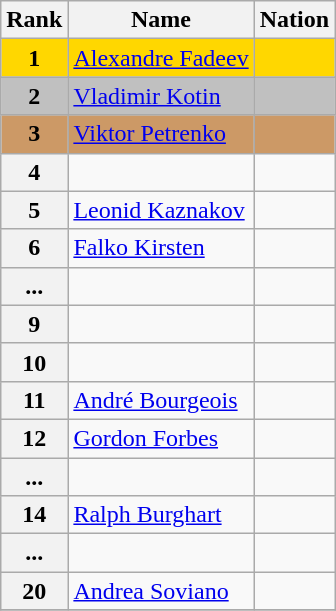<table class="wikitable">
<tr>
<th>Rank</th>
<th>Name</th>
<th>Nation</th>
</tr>
<tr bgcolor="gold">
<td align="center"><strong>1</strong></td>
<td><a href='#'>Alexandre Fadeev</a></td>
<td></td>
</tr>
<tr bgcolor="silver">
<td align="center"><strong>2</strong></td>
<td><a href='#'>Vladimir Kotin</a></td>
<td></td>
</tr>
<tr bgcolor="cc9966">
<td align="center"><strong>3</strong></td>
<td><a href='#'>Viktor Petrenko</a></td>
<td></td>
</tr>
<tr>
<th>4</th>
<td></td>
<td></td>
</tr>
<tr>
<th>5</th>
<td><a href='#'>Leonid Kaznakov</a></td>
<td></td>
</tr>
<tr>
<th>6</th>
<td><a href='#'>Falko Kirsten</a></td>
<td></td>
</tr>
<tr>
<th>...</th>
<td></td>
<td></td>
</tr>
<tr>
<th>9</th>
<td></td>
</tr>
<tr>
<th>10</th>
<td></td>
<td></td>
</tr>
<tr>
<th>11</th>
<td><a href='#'>André Bourgeois</a></td>
<td></td>
</tr>
<tr>
<th>12</th>
<td><a href='#'>Gordon Forbes</a></td>
<td></td>
</tr>
<tr>
<th>...</th>
<td></td>
<td></td>
</tr>
<tr>
<th>14</th>
<td><a href='#'>Ralph Burghart</a></td>
<td></td>
</tr>
<tr>
<th>...</th>
<td></td>
<td></td>
</tr>
<tr>
<th>20</th>
<td><a href='#'>Andrea Soviano</a></td>
<td></td>
</tr>
<tr>
</tr>
</table>
